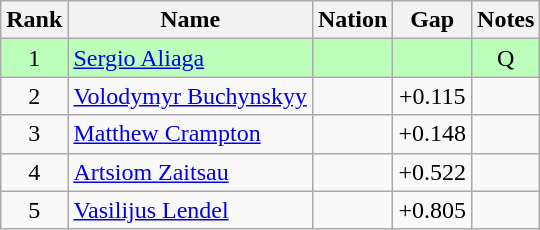<table class="wikitable sortable" style="text-align:center">
<tr>
<th>Rank</th>
<th>Name</th>
<th>Nation</th>
<th>Gap</th>
<th>Notes</th>
</tr>
<tr bgcolor=bbffbb>
<td>1</td>
<td align=left><a href='#'>Sergio Aliaga</a></td>
<td align=left></td>
<td></td>
<td>Q</td>
</tr>
<tr>
<td>2</td>
<td align=left><a href='#'>Volodymyr Buchynskyy</a></td>
<td align=left></td>
<td>+0.115</td>
<td></td>
</tr>
<tr>
<td>3</td>
<td align=left><a href='#'>Matthew Crampton</a></td>
<td align=left></td>
<td>+0.148</td>
<td></td>
</tr>
<tr>
<td>4</td>
<td align=left><a href='#'>Artsiom Zaitsau</a></td>
<td align=left></td>
<td>+0.522</td>
<td></td>
</tr>
<tr>
<td>5</td>
<td align=left><a href='#'>Vasilijus Lendel</a></td>
<td align=left></td>
<td>+0.805</td>
<td></td>
</tr>
</table>
